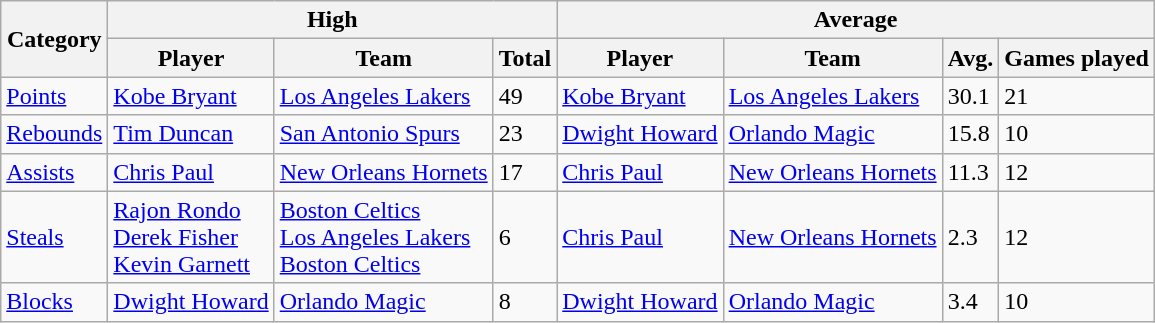<table class=wikitable style="text-align:left;">
<tr>
<th rowspan=2>Category</th>
<th colspan=3>High</th>
<th colspan=4>Average</th>
</tr>
<tr>
<th>Player</th>
<th>Team</th>
<th>Total</th>
<th>Player</th>
<th>Team</th>
<th>Avg.</th>
<th>Games played</th>
</tr>
<tr>
<td><a href='#'>Points</a></td>
<td><a href='#'>Kobe Bryant</a></td>
<td><a href='#'>Los Angeles Lakers</a></td>
<td>49</td>
<td><a href='#'>Kobe Bryant</a></td>
<td><a href='#'>Los Angeles Lakers</a></td>
<td>30.1</td>
<td>21</td>
</tr>
<tr>
<td><a href='#'>Rebounds</a></td>
<td><a href='#'>Tim Duncan</a></td>
<td><a href='#'>San Antonio Spurs</a></td>
<td>23</td>
<td><a href='#'>Dwight Howard</a></td>
<td><a href='#'>Orlando Magic</a></td>
<td>15.8</td>
<td>10</td>
</tr>
<tr>
<td><a href='#'>Assists</a></td>
<td><a href='#'>Chris Paul</a></td>
<td><a href='#'>New Orleans Hornets</a></td>
<td>17</td>
<td><a href='#'>Chris Paul</a></td>
<td><a href='#'>New Orleans Hornets</a></td>
<td>11.3</td>
<td>12</td>
</tr>
<tr>
<td><a href='#'>Steals</a></td>
<td><a href='#'>Rajon Rondo</a><br><a href='#'>Derek Fisher</a><br><a href='#'>Kevin Garnett</a></td>
<td><a href='#'>Boston Celtics</a><br><a href='#'>Los Angeles Lakers</a><br><a href='#'>Boston Celtics</a></td>
<td>6</td>
<td><a href='#'>Chris Paul</a></td>
<td><a href='#'>New Orleans Hornets</a></td>
<td>2.3</td>
<td>12</td>
</tr>
<tr>
<td><a href='#'>Blocks</a></td>
<td><a href='#'>Dwight Howard</a></td>
<td><a href='#'>Orlando Magic</a></td>
<td>8</td>
<td><a href='#'>Dwight Howard</a></td>
<td><a href='#'>Orlando Magic</a></td>
<td>3.4</td>
<td>10</td>
</tr>
</table>
